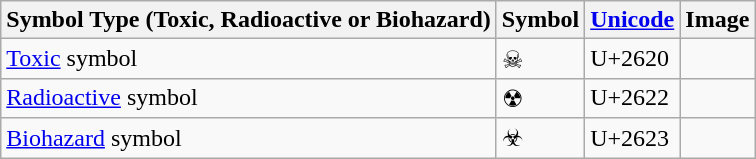<table class="wikitable">
<tr>
<th>Symbol Type (Toxic, Radioactive or Biohazard)</th>
<th>Symbol</th>
<th><a href='#'>Unicode</a></th>
<th>Image</th>
</tr>
<tr>
<td><a href='#'>Toxic</a> symbol</td>
<td><span>☠</span></td>
<td>U+2620</td>
<td></td>
</tr>
<tr>
<td><a href='#'>Radioactive</a> symbol</td>
<td><span>☢</span></td>
<td>U+2622</td>
<td></td>
</tr>
<tr>
<td><a href='#'>Biohazard</a> symbol</td>
<td><span>☣</span></td>
<td>U+2623</td>
<td></td>
</tr>
</table>
